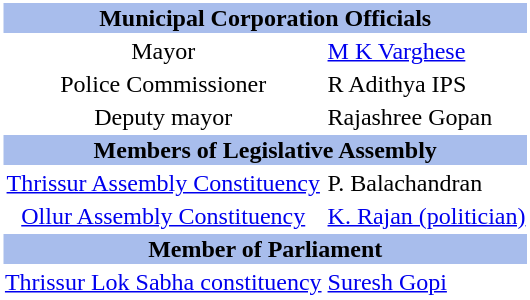<table class="toccolours" style="clear:right; float:right; background:#ffffff; margin: 0 0 0.5em 1em; width:220">
<tr>
<th style="background:#A8BDEC" align="center" colspan="2"><strong>Municipal Corporation Officials</strong></th>
</tr>
<tr>
<td align="center">Mayor</td>
<td><a href='#'>M K Varghese</a></td>
</tr>
<tr>
<td align="center">Police Commissioner</td>
<td>R Adithya IPS</td>
</tr>
<tr>
<td align="center">Deputy mayor</td>
<td>Rajashree Gopan</td>
</tr>
<tr>
<th style="background:#A8BDEC" align="center" colspan="3"><strong>Members of Legislative Assembly</strong></th>
</tr>
<tr>
<td align="center"><a href='#'>Thrissur Assembly Constituency</a></td>
<td>P. Balachandran</td>
</tr>
<tr>
<td align="center"><a href='#'>Ollur Assembly Constituency</a></td>
<td><a href='#'>K. Rajan (politician)</a></td>
</tr>
<tr>
<th style="background:#A8BDEC" align="center" colspan="3"><strong>Member of Parliament</strong></th>
</tr>
<tr>
<td align="center"><a href='#'>Thrissur Lok Sabha constituency</a></td>
<td><a href='#'>Suresh Gopi</a></td>
</tr>
</table>
